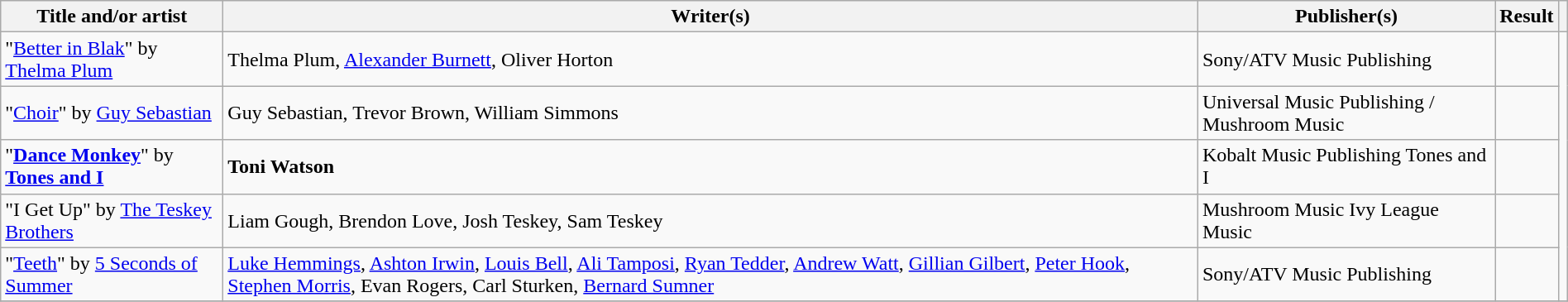<table class="wikitable" width=100%>
<tr>
<th scope="col">Title and/or artist</th>
<th scope="col">Writer(s)</th>
<th scope="col">Publisher(s)</th>
<th scope="col">Result</th>
<th scope="col"></th>
</tr>
<tr>
<td>"<a href='#'>Better in Blak</a>" by <a href='#'>Thelma Plum</a></td>
<td>Thelma Plum, <a href='#'>Alexander Burnett</a>, Oliver Horton</td>
<td>Sony/ATV Music Publishing</td>
<td></td>
<td rowspan="5"></td>
</tr>
<tr>
<td>"<a href='#'>Choir</a>" by <a href='#'>Guy Sebastian</a></td>
<td>Guy Sebastian, Trevor Brown, William Simmons</td>
<td>Universal Music Publishing / Mushroom Music</td>
<td></td>
</tr>
<tr>
<td>"<strong><a href='#'>Dance Monkey</a></strong>" by <strong><a href='#'>Tones and I</a></strong></td>
<td><strong>Toni Watson</strong></td>
<td>Kobalt Music Publishing  Tones and I</td>
<td></td>
</tr>
<tr>
<td>"I Get Up" by <a href='#'>The Teskey Brothers</a></td>
<td>Liam Gough, Brendon Love, Josh Teskey, Sam Teskey</td>
<td>Mushroom Music  Ivy League Music</td>
<td></td>
</tr>
<tr>
<td>"<a href='#'>Teeth</a>" by <a href='#'>5 Seconds of Summer</a></td>
<td><a href='#'>Luke Hemmings</a>, <a href='#'>Ashton Irwin</a>, <a href='#'>Louis Bell</a>, <a href='#'>Ali Tamposi</a>, <a href='#'>Ryan Tedder</a>, <a href='#'>Andrew Watt</a>, <a href='#'>Gillian Gilbert</a>, <a href='#'>Peter Hook</a>, <a href='#'>Stephen Morris</a>, Evan Rogers, Carl Sturken, <a href='#'>Bernard Sumner</a></td>
<td>Sony/ATV Music Publishing</td>
<td></td>
</tr>
<tr>
</tr>
</table>
